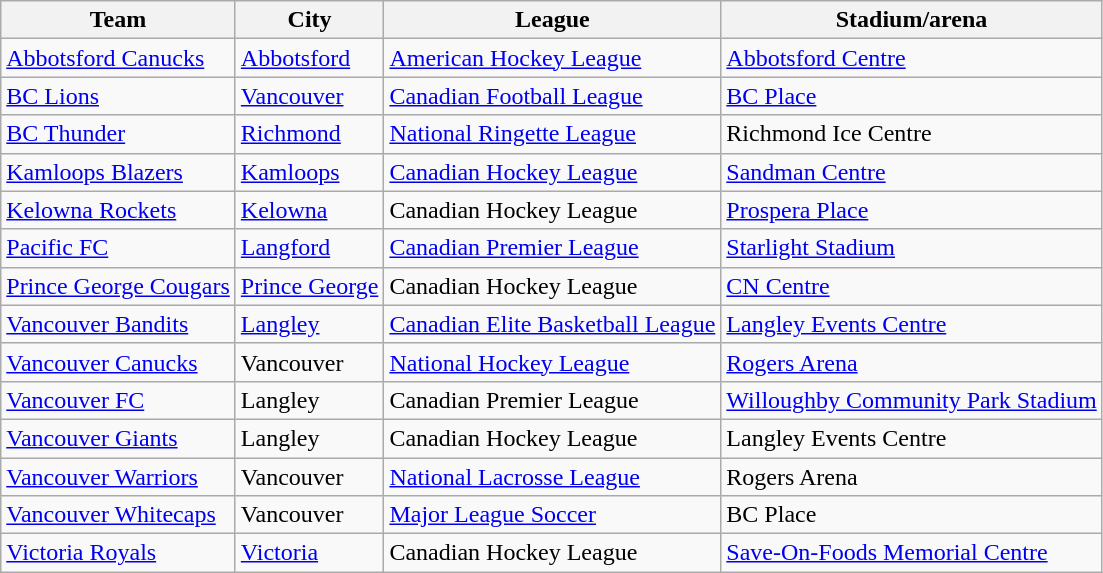<table class="wikitable sortable">
<tr>
<th>Team</th>
<th>City</th>
<th>League</th>
<th>Stadium/arena</th>
</tr>
<tr>
<td><a href='#'>Abbotsford Canucks</a></td>
<td><a href='#'>Abbotsford</a></td>
<td><a href='#'>American Hockey League</a></td>
<td><a href='#'>Abbotsford Centre</a></td>
</tr>
<tr>
<td><a href='#'>BC Lions</a></td>
<td><a href='#'>Vancouver</a></td>
<td><a href='#'>Canadian Football League</a></td>
<td><a href='#'>BC Place</a></td>
</tr>
<tr>
<td><a href='#'>BC Thunder</a></td>
<td><a href='#'>Richmond</a></td>
<td><a href='#'>National Ringette League</a></td>
<td>Richmond Ice Centre</td>
</tr>
<tr>
<td><a href='#'>Kamloops Blazers</a></td>
<td><a href='#'>Kamloops</a></td>
<td><a href='#'>Canadian Hockey League</a></td>
<td><a href='#'>Sandman Centre</a></td>
</tr>
<tr>
<td><a href='#'>Kelowna Rockets</a></td>
<td><a href='#'>Kelowna</a></td>
<td>Canadian Hockey League</td>
<td><a href='#'>Prospera Place</a></td>
</tr>
<tr>
<td><a href='#'>Pacific FC</a></td>
<td><a href='#'>Langford</a></td>
<td><a href='#'>Canadian Premier League</a></td>
<td><a href='#'>Starlight Stadium</a></td>
</tr>
<tr>
<td><a href='#'>Prince George Cougars</a></td>
<td><a href='#'>Prince George</a></td>
<td>Canadian Hockey League</td>
<td><a href='#'>CN Centre</a></td>
</tr>
<tr>
<td><a href='#'>Vancouver Bandits</a></td>
<td><a href='#'>Langley</a></td>
<td><a href='#'>Canadian Elite Basketball League</a></td>
<td><a href='#'>Langley Events Centre</a></td>
</tr>
<tr>
<td><a href='#'>Vancouver Canucks</a></td>
<td>Vancouver</td>
<td><a href='#'>National Hockey League</a></td>
<td><a href='#'>Rogers Arena</a></td>
</tr>
<tr>
<td><a href='#'>Vancouver FC</a></td>
<td>Langley</td>
<td>Canadian Premier League</td>
<td><a href='#'>Willoughby Community Park Stadium</a></td>
</tr>
<tr>
<td><a href='#'>Vancouver Giants</a></td>
<td>Langley</td>
<td>Canadian Hockey League</td>
<td>Langley Events Centre</td>
</tr>
<tr>
<td><a href='#'>Vancouver Warriors</a></td>
<td>Vancouver</td>
<td><a href='#'>National Lacrosse League</a></td>
<td>Rogers Arena</td>
</tr>
<tr>
<td><a href='#'>Vancouver Whitecaps</a></td>
<td>Vancouver</td>
<td><a href='#'>Major League Soccer</a></td>
<td>BC Place</td>
</tr>
<tr>
<td><a href='#'>Victoria Royals</a></td>
<td><a href='#'>Victoria</a></td>
<td>Canadian Hockey League</td>
<td><a href='#'>Save-On-Foods Memorial Centre</a></td>
</tr>
</table>
